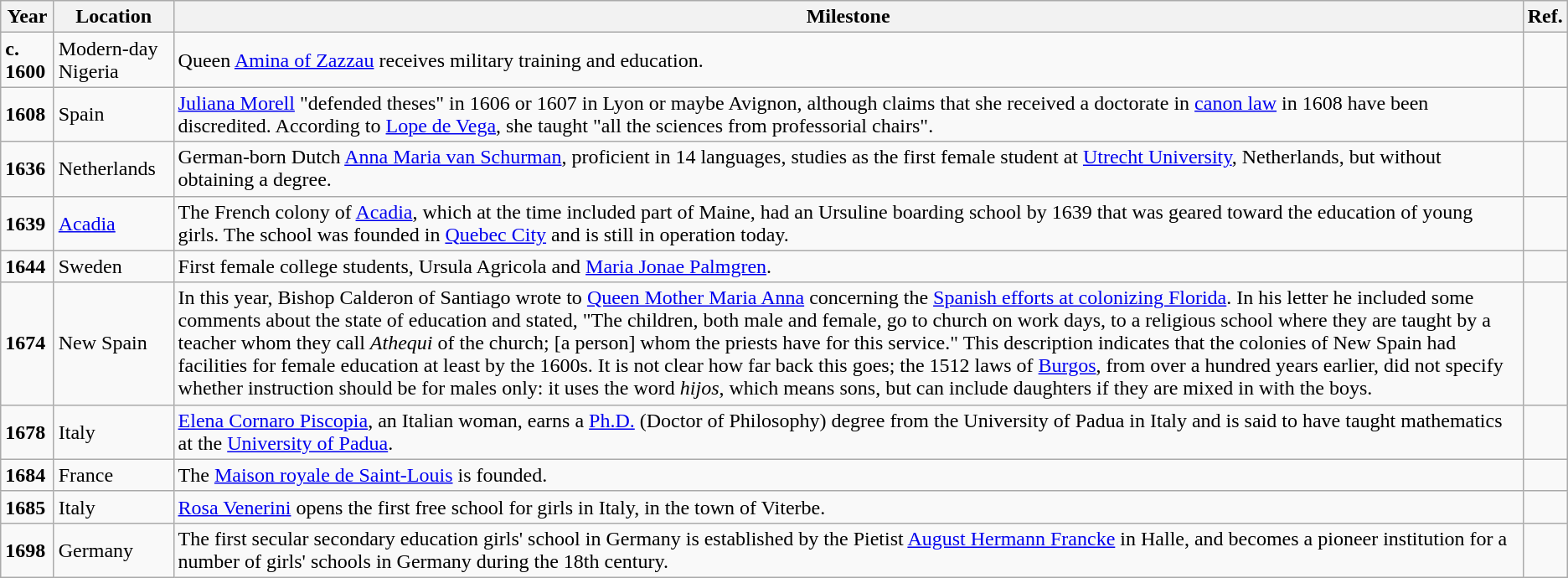<table class="wikitable sortable">
<tr>
<th>Year</th>
<th>Location</th>
<th>Milestone</th>
<th>Ref.</th>
</tr>
<tr>
<td><strong>c. 1600</strong></td>
<td>Modern-day Nigeria</td>
<td>Queen <a href='#'>Amina of Zazzau</a> receives military training and education.</td>
<td></td>
</tr>
<tr>
<td><strong>1608</strong></td>
<td>Spain</td>
<td><a href='#'>Juliana Morell</a> "defended theses" in 1606 or 1607 in Lyon or maybe Avignon, although claims that she received a doctorate in <a href='#'>canon law</a> in 1608 have been discredited. According to <a href='#'>Lope de Vega</a>, she taught "all the sciences from professorial chairs".</td>
<td></td>
</tr>
<tr>
<td><strong>1636</strong></td>
<td>Netherlands</td>
<td>German-born Dutch <a href='#'>Anna Maria van Schurman</a>, proficient in 14 languages, studies as the first female student at <a href='#'>Utrecht University</a>, Netherlands, but without obtaining a degree.</td>
<td></td>
</tr>
<tr>
<td><strong>1639</strong></td>
<td><a href='#'>Acadia</a></td>
<td>The French colony of <a href='#'>Acadia</a>, which at the time included part of Maine, had an Ursuline boarding school by 1639 that was geared toward the education of young girls. The school was founded in <a href='#'>Quebec City</a> and is still in operation today.</td>
<td></td>
</tr>
<tr>
<td><strong>1644</strong></td>
<td>Sweden</td>
<td>First female college students, Ursula Agricola and <a href='#'>Maria Jonae Palmgren</a>.</td>
<td></td>
</tr>
<tr>
<td><strong>1674</strong></td>
<td>New Spain</td>
<td>In this year, Bishop Calderon of Santiago wrote to <a href='#'>Queen Mother Maria Anna</a> concerning the <a href='#'>Spanish efforts at colonizing Florida</a>. In his letter he included some comments about the state of education and stated, "The children, both male and female, go to church on work days, to a religious school where they are taught by a teacher whom they call <em>Athequi</em> of the church; [a person] whom the priests have for this service." This description indicates that the colonies of New Spain had facilities for female education at least by the 1600s. It is not clear how far back this goes; the 1512 laws of <a href='#'>Burgos</a>, from over a hundred years earlier, did not specify whether instruction should be for males only: it uses the word <em>hijos</em>, which means sons, but can include daughters if they are mixed in with the boys.</td>
<td></td>
</tr>
<tr>
<td><strong>1678</strong></td>
<td>Italy</td>
<td><a href='#'>Elena Cornaro Piscopia</a>, an Italian woman, earns a <a href='#'>Ph.D.</a> (Doctor of Philosophy) degree from the University of Padua in Italy and is said to have taught mathematics at the <a href='#'>University of Padua</a>.</td>
<td></td>
</tr>
<tr>
<td><strong>1684</strong></td>
<td>France</td>
<td>The <a href='#'>Maison royale de Saint-Louis</a> is founded.</td>
<td></td>
</tr>
<tr>
<td><strong>1685</strong></td>
<td>Italy</td>
<td><a href='#'>Rosa Venerini</a> opens the first free school for girls in Italy, in the town of Viterbe.</td>
<td></td>
</tr>
<tr>
<td><strong>1698</strong></td>
<td>Germany</td>
<td>The first secular secondary education girls' school in Germany is established by the Pietist <a href='#'>August Hermann Francke</a> in Halle, and becomes a pioneer institution for a number of girls' schools in Germany during the 18th century.</td>
<td></td>
</tr>
</table>
